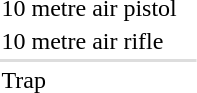<table>
<tr>
<td>10 metre air pistol<br></td>
<td></td>
<td></td>
<td></td>
</tr>
<tr>
<td>10 metre air rifle<br></td>
<td></td>
<td></td>
<td></td>
</tr>
<tr bgcolor=#DDDDDD>
<td colspan=7></td>
</tr>
<tr>
<td>Trap<br></td>
<td></td>
<td></td>
<td></td>
</tr>
</table>
